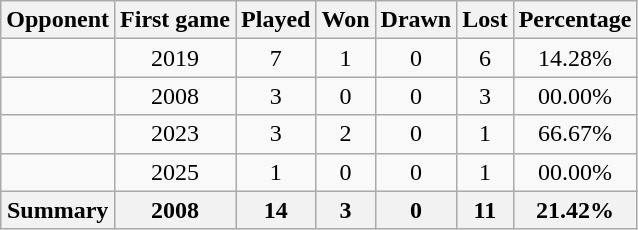<table class="wikitable" style="text-align: center;">
<tr>
<th>Opponent</th>
<th>First game</th>
<th>Played</th>
<th>Won</th>
<th>Drawn</th>
<th>Lost</th>
<th>Percentage</th>
</tr>
<tr>
<td style="text-align: left;"></td>
<td>2019</td>
<td>7</td>
<td>1</td>
<td>0</td>
<td>6</td>
<td>14.28%</td>
</tr>
<tr>
<td style="text-align: left;"></td>
<td>2008</td>
<td>3</td>
<td>0</td>
<td>0</td>
<td>3</td>
<td>00.00%</td>
</tr>
<tr>
<td style="text-align: left;"></td>
<td>2023</td>
<td>3</td>
<td>2</td>
<td>0</td>
<td>1</td>
<td>66.67%</td>
</tr>
<tr>
<td style="text-align: left;"></td>
<td>2025</td>
<td>1</td>
<td>0</td>
<td>0</td>
<td>1</td>
<td>00.00%</td>
</tr>
<tr align="right">
<th>Summary</th>
<th>2008</th>
<th>14</th>
<th>3</th>
<th>0</th>
<th>11</th>
<th>21.42%</th>
</tr>
</table>
